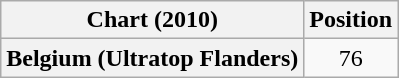<table class="wikitable plainrowheaders" style="text-align:center">
<tr>
<th scope="col">Chart (2010)</th>
<th scope="col">Position</th>
</tr>
<tr>
<th scope="row">Belgium (Ultratop Flanders)</th>
<td>76</td>
</tr>
</table>
